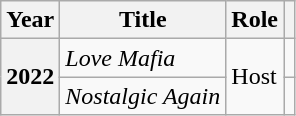<table class="wikitable plainrowheaders">
<tr>
<th scope="col">Year</th>
<th scope="col">Title</th>
<th scope="col">Role</th>
<th scope="col" class="unsortable"></th>
</tr>
<tr>
<th scope="row" rowspan="2">2022</th>
<td><em>Love Mafia</em></td>
<td rowspan="2">Host</td>
<td></td>
</tr>
<tr>
<td><em> Nostalgic Again</em></td>
<td></td>
</tr>
</table>
